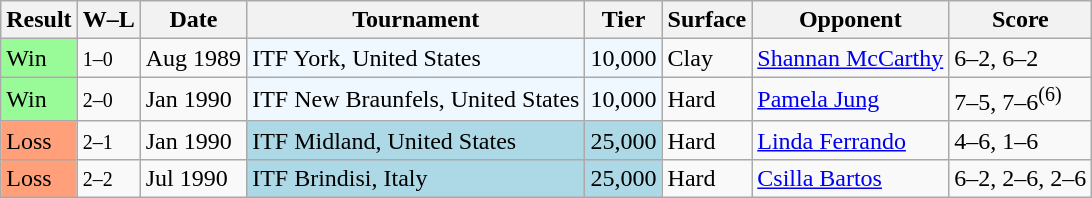<table class="wikitable sortable">
<tr>
<th>Result</th>
<th class=unsortable>W–L</th>
<th>Date</th>
<th>Tournament</th>
<th>Tier</th>
<th>Surface</th>
<th>Opponent</th>
<th class=unsortable>Score</th>
</tr>
<tr>
<td style="background:#98fb98;">Win</td>
<td><small>1–0</small></td>
<td>Aug 1989</td>
<td style="background:#f0f8ff;">ITF York, United States</td>
<td style="background:#f0f8ff;">10,000</td>
<td>Clay</td>
<td> <a href='#'>Shannan McCarthy</a></td>
<td>6–2, 6–2</td>
</tr>
<tr>
<td style="background:#98fb98;">Win</td>
<td><small>2–0</small></td>
<td>Jan 1990</td>
<td style="background:#f0f8ff;">ITF New Braunfels, United States</td>
<td style="background:#f0f8ff;">10,000</td>
<td>Hard</td>
<td> <a href='#'>Pamela Jung</a></td>
<td>7–5, 7–6<sup>(6)</sup></td>
</tr>
<tr>
<td style="background:#ffa07a;">Loss</td>
<td><small>2–1</small></td>
<td>Jan 1990</td>
<td style="background:lightblue;">ITF Midland, United States</td>
<td style="background:lightblue;">25,000</td>
<td>Hard</td>
<td> <a href='#'>Linda Ferrando</a></td>
<td>4–6, 1–6</td>
</tr>
<tr>
<td style="background:#ffa07a;">Loss</td>
<td><small>2–2</small></td>
<td>Jul 1990</td>
<td style="background:lightblue;">ITF Brindisi, Italy</td>
<td style="background:lightblue;">25,000</td>
<td>Hard</td>
<td> <a href='#'>Csilla Bartos</a></td>
<td>6–2, 2–6, 2–6</td>
</tr>
</table>
